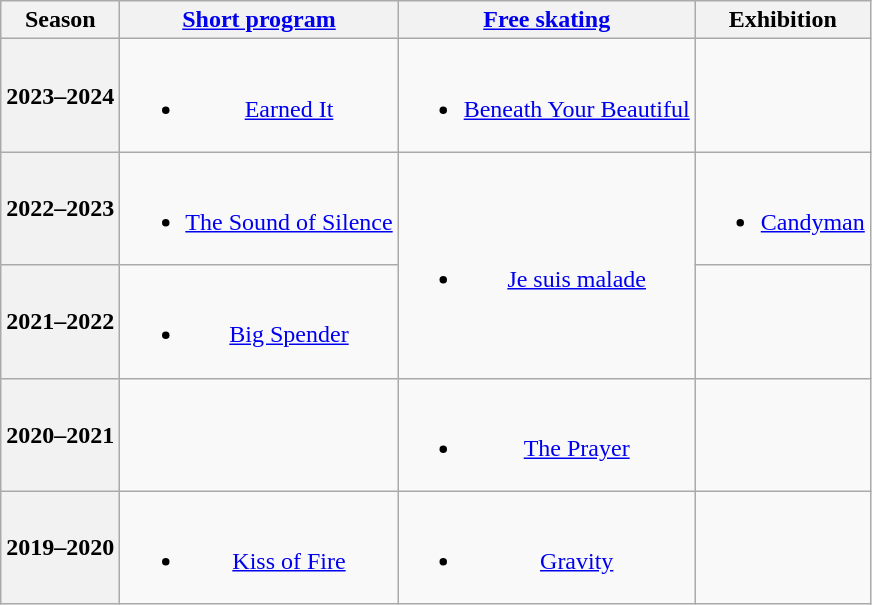<table class=wikitable style=text-align:center>
<tr>
<th>Season</th>
<th><a href='#'>Short program</a></th>
<th><a href='#'>Free skating</a></th>
<th>Exhibition</th>
</tr>
<tr>
<th>2023–2024 <br> </th>
<td><br><ul><li><a href='#'>Earned It</a> <br> </li></ul></td>
<td><br><ul><li><a href='#'>Beneath Your Beautiful</a> <br> </li></ul></td>
<td></td>
</tr>
<tr>
<th>2022–2023 <br> </th>
<td><br><ul><li><a href='#'>The Sound of Silence</a> <br> </li></ul></td>
<td rowspan=2><br><ul><li><a href='#'>Je suis malade</a> <br> </li></ul></td>
<td><br><ul><li><a href='#'>Candyman</a> <br></li></ul></td>
</tr>
<tr>
<th>2021–2022 <br> </th>
<td><br><ul><li><a href='#'>Big Spender</a> <br> </li></ul></td>
<td></td>
</tr>
<tr>
<th>2020–2021<br></th>
<td></td>
<td><br><ul><li><a href='#'>The Prayer</a><br></li></ul></td>
<td></td>
</tr>
<tr>
<th>2019–2020<br></th>
<td><br><ul><li><a href='#'>Kiss of Fire</a><br></li></ul></td>
<td><br><ul><li><a href='#'>Gravity</a><br></li></ul></td>
<td></td>
</tr>
</table>
